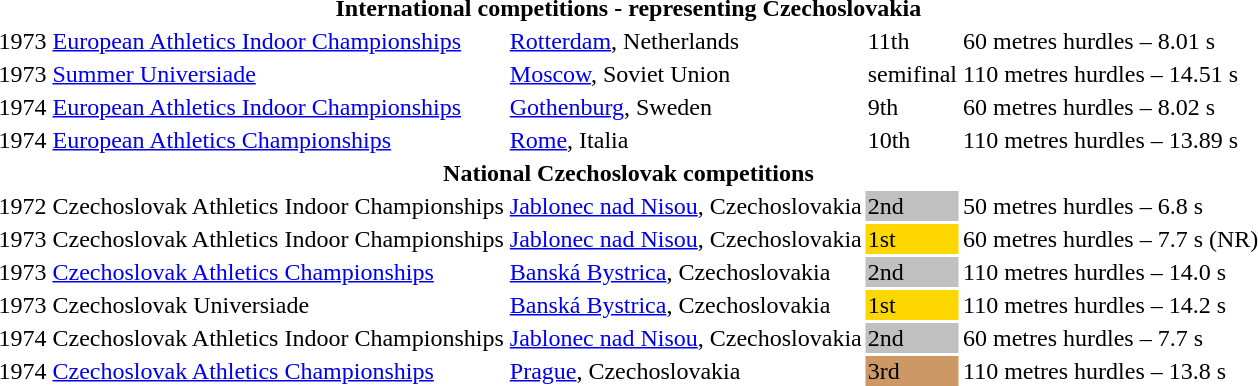<table>
<tr>
<th colspan="5">International competitions - representing Czechoslovakia</th>
</tr>
<tr>
<td>1973</td>
<td><a href='#'>European Athletics Indoor Championships</a></td>
<td><a href='#'>Rotterdam</a>, Netherlands</td>
<td>11th</td>
<td>60 metres hurdles – 8.01 s</td>
</tr>
<tr>
<td>1973</td>
<td><a href='#'>Summer Universiade</a></td>
<td><a href='#'>Moscow</a>, Soviet Union</td>
<td>semifinal</td>
<td>110 metres hurdles – 14.51 s</td>
</tr>
<tr>
<td>1974</td>
<td><a href='#'>European Athletics Indoor Championships</a></td>
<td><a href='#'>Gothenburg</a>, Sweden</td>
<td>9th</td>
<td>60 metres hurdles – 8.02 s</td>
</tr>
<tr>
<td>1974</td>
<td><a href='#'>European Athletics Championships</a></td>
<td><a href='#'>Rome</a>, Italia</td>
<td>10th</td>
<td>110 metres hurdles – 13.89 s</td>
</tr>
<tr>
<th colspan="5">National Czechoslovak competitions</th>
</tr>
<tr>
<td>1972</td>
<td>Czechoslovak Athletics Indoor Championships</td>
<td><a href='#'>Jablonec nad Nisou</a>, Czechoslovakia</td>
<td style="background-color: silver;">2nd</td>
<td>50 metres hurdles – 6.8 s</td>
</tr>
<tr>
<td>1973</td>
<td>Czechoslovak Athletics Indoor Championships</td>
<td><a href='#'>Jablonec nad Nisou</a>, Czechoslovakia</td>
<td style="background-color: gold;">1st</td>
<td>60 metres hurdles – 7.7 s (NR)</td>
</tr>
<tr>
<td>1973</td>
<td><a href='#'>Czechoslovak Athletics Championships</a></td>
<td><a href='#'>Banská Bystrica</a>, Czechoslovakia</td>
<td style="background-color:silver;">2nd</td>
<td>110 metres hurdles – 14.0 s</td>
</tr>
<tr>
<td>1973</td>
<td>Czechoslovak Universiade</td>
<td><a href='#'>Banská Bystrica</a>, Czechoslovakia</td>
<td style="background-color:gold;">1st</td>
<td>110 metres hurdles – 14.2 s</td>
</tr>
<tr>
<td>1974</td>
<td>Czechoslovak Athletics Indoor Championships</td>
<td><a href='#'>Jablonec nad Nisou</a>, Czechoslovakia</td>
<td style="background-color: silver;">2nd</td>
<td>60 metres hurdles – 7.7 s</td>
</tr>
<tr>
<td>1974</td>
<td><a href='#'>Czechoslovak Athletics Championships</a></td>
<td><a href='#'>Prague</a>, Czechoslovakia</td>
<td style="background-color:#c96;">3rd</td>
<td>110 metres hurdles – 13.8 s</td>
</tr>
</table>
